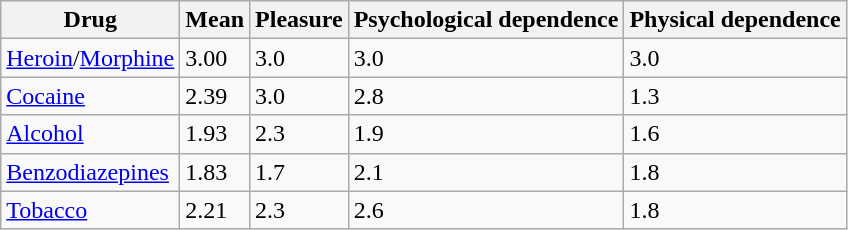<table class="wikitable sortable">
<tr>
<th>Drug</th>
<th>Mean</th>
<th>Pleasure</th>
<th>Psychological dependence</th>
<th>Physical dependence</th>
</tr>
<tr>
<td><a href='#'>Heroin</a>/<a href='#'>Morphine</a></td>
<td>3.00</td>
<td>3.0</td>
<td>3.0</td>
<td>3.0</td>
</tr>
<tr>
<td><a href='#'>Cocaine</a></td>
<td>2.39</td>
<td>3.0</td>
<td>2.8</td>
<td>1.3</td>
</tr>
<tr>
<td><a href='#'>Alcohol</a></td>
<td>1.93</td>
<td>2.3</td>
<td>1.9</td>
<td>1.6</td>
</tr>
<tr>
<td><a href='#'>Benzodiazepines</a></td>
<td>1.83</td>
<td>1.7</td>
<td>2.1</td>
<td>1.8</td>
</tr>
<tr>
<td><a href='#'>Tobacco</a></td>
<td>2.21</td>
<td>2.3</td>
<td>2.6</td>
<td>1.8</td>
</tr>
</table>
